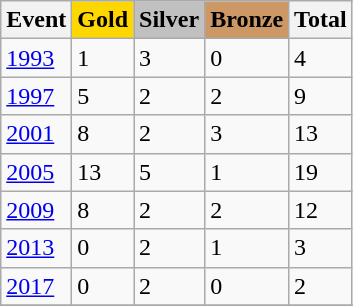<table class="wikitable">
<tr>
<th>Event</th>
<td style="background:gold; font-weight:bold;">Gold</td>
<td style="background:silver; font-weight:bold;">Silver</td>
<td style="background:#c96; font-weight:bold;">Bronze</td>
<th>Total</th>
</tr>
<tr>
<td><a href='#'>1993</a></td>
<td>1</td>
<td>3</td>
<td>0</td>
<td>4</td>
</tr>
<tr>
<td><a href='#'>1997</a></td>
<td>5</td>
<td>2</td>
<td>2</td>
<td>9</td>
</tr>
<tr>
<td><a href='#'>2001</a></td>
<td>8</td>
<td>2</td>
<td>3</td>
<td>13</td>
</tr>
<tr>
<td><a href='#'>2005</a></td>
<td>13</td>
<td>5</td>
<td>1</td>
<td>19</td>
</tr>
<tr>
<td><a href='#'>2009</a></td>
<td>8</td>
<td>2</td>
<td>2</td>
<td>12</td>
</tr>
<tr>
<td><a href='#'>2013</a></td>
<td>0</td>
<td>2</td>
<td>1</td>
<td>3</td>
</tr>
<tr>
<td><a href='#'>2017</a></td>
<td>0</td>
<td>2</td>
<td>0</td>
<td>2</td>
</tr>
<tr>
</tr>
</table>
